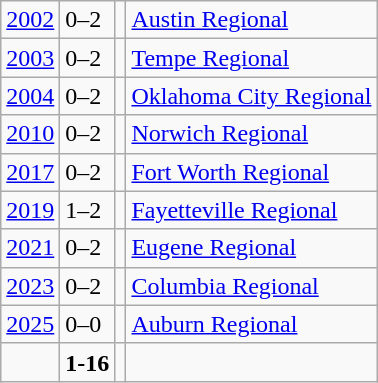<table class="wikitable">
<tr>
<td><a href='#'>2002</a></td>
<td>0–2</td>
<td></td>
<td><a href='#'>Austin Regional</a></td>
</tr>
<tr>
<td><a href='#'>2003</a></td>
<td>0–2</td>
<td></td>
<td><a href='#'>Tempe Regional</a></td>
</tr>
<tr>
<td><a href='#'>2004</a></td>
<td>0–2</td>
<td></td>
<td><a href='#'>Oklahoma City Regional</a></td>
</tr>
<tr>
<td><a href='#'>2010</a></td>
<td>0–2</td>
<td></td>
<td><a href='#'>Norwich Regional</a></td>
</tr>
<tr>
<td><a href='#'>2017</a></td>
<td>0–2</td>
<td></td>
<td><a href='#'>Fort Worth Regional</a></td>
</tr>
<tr>
<td><a href='#'>2019</a></td>
<td>1–2</td>
<td></td>
<td><a href='#'>Fayetteville Regional</a></td>
</tr>
<tr>
<td><a href='#'>2021</a></td>
<td>0–2</td>
<td></td>
<td><a href='#'>Eugene Regional</a></td>
</tr>
<tr>
<td><a href='#'>2023</a></td>
<td>0–2</td>
<td></td>
<td><a href='#'>Columbia Regional</a></td>
</tr>
<tr>
<td><a href='#'>2025</a></td>
<td>0–0</td>
<td></td>
<td><a href='#'>Auburn Regional</a></td>
</tr>
<tr>
<td></td>
<td><strong>1-16</strong></td>
<td><strong></strong></td>
<td></td>
</tr>
</table>
